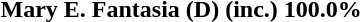<table>
<tr>
<td><strong>Mary E. Fantasia (D) (inc.) 100.0%</strong></td>
</tr>
</table>
